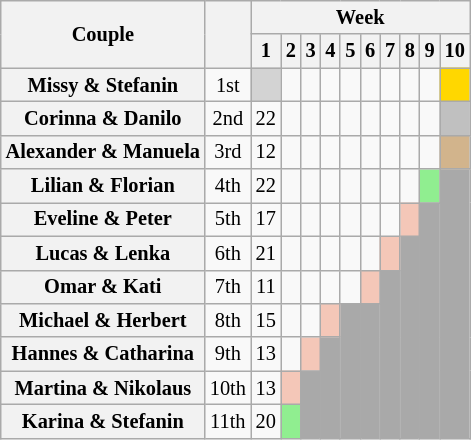<table class="wikitable sortable" style="text-align:center; font-size:85%">
<tr>
<th rowspan="2" scope="col" style="text-align:center; ">Couple</th>
<th rowspan="2" scope="col" style="text-align:center; "></th>
<th colspan="10">Week</th>
</tr>
<tr>
<th scope="col">1</th>
<th scope="col">2</th>
<th scope="col">3</th>
<th scope="col">4</th>
<th>5</th>
<th scope="col">6</th>
<th scope="col">7</th>
<th scope="col">8</th>
<th scope="col">9</th>
<th scope="col">10</th>
</tr>
<tr>
<th scope="row">Missy & Stefanin</th>
<td>1st</td>
<td bgcolor="lightgray"></td>
<td></td>
<td></td>
<td></td>
<td></td>
<td></td>
<td></td>
<td></td>
<td></td>
<td bgcolor="gold"></td>
</tr>
<tr>
<th scope="row">Corinna & Danilo</th>
<td>2nd</td>
<td>22</td>
<td></td>
<td></td>
<td></td>
<td></td>
<td></td>
<td></td>
<td></td>
<td></td>
<td bgcolor="silver"></td>
</tr>
<tr>
<th scope="row">Alexander & Manuela</th>
<td>3rd</td>
<td>12</td>
<td></td>
<td></td>
<td></td>
<td></td>
<td></td>
<td></td>
<td></td>
<td></td>
<td bgcolor="tan"></td>
</tr>
<tr>
<th scope="row">Lilian & Florian</th>
<td>4th</td>
<td>22</td>
<td></td>
<td></td>
<td></td>
<td></td>
<td></td>
<td></td>
<td></td>
<td bgcolor="lightgreen"></td>
<td rowspan="8" bgcolor="darkgray"></td>
</tr>
<tr>
<th scope="row">Eveline & Peter</th>
<td>5th</td>
<td>17</td>
<td></td>
<td></td>
<td></td>
<td></td>
<td></td>
<td></td>
<td bgcolor="f4c7b8"></td>
<td rowspan="7" bgcolor="darkgray"></td>
</tr>
<tr>
<th scope="row">Lucas & Lenka</th>
<td>6th</td>
<td>21</td>
<td></td>
<td></td>
<td></td>
<td></td>
<td></td>
<td bgcolor="f4c7b8"></td>
<td rowspan="6" bgcolor="darkgray"></td>
</tr>
<tr>
<th scope="row">Omar & Kati</th>
<td>7th</td>
<td>11</td>
<td></td>
<td></td>
<td></td>
<td></td>
<td bgcolor="f4c7b8"></td>
<td rowspan="5" bgcolor="darkgray"></td>
</tr>
<tr>
<th scope="row">Michael & Herbert</th>
<td>8th</td>
<td>15</td>
<td></td>
<td></td>
<td bgcolor="f4c7b8"></td>
<td rowspan="4" bgcolor="darkgray"></td>
<td rowspan="4" bgcolor="darkgray"></td>
</tr>
<tr>
<th scope="row">Hannes & Catharina</th>
<td>9th</td>
<td>13</td>
<td></td>
<td bgcolor="f4c7b8"></td>
<td rowspan="3" bgcolor="darkgray"></td>
</tr>
<tr>
<th scope="row">Martina & Nikolaus</th>
<td>10th</td>
<td>13</td>
<td bgcolor="f4c7b8"></td>
<td rowspan="2" bgcolor="darkgray"></td>
</tr>
<tr>
<th scope="row">Karina & Stefanin</th>
<td>11th</td>
<td>20</td>
<td bgcolor="lightgreen"></td>
</tr>
</table>
